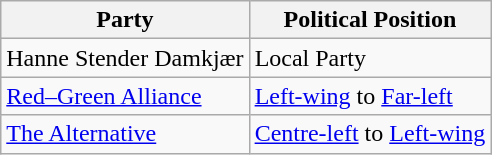<table class="wikitable mw-collapsible mw-collapsed">
<tr>
<th>Party</th>
<th>Political Position</th>
</tr>
<tr>
<td>Hanne Stender Damkjær</td>
<td>Local Party</td>
</tr>
<tr>
<td><a href='#'>Red–Green Alliance</a></td>
<td><a href='#'>Left-wing</a> to <a href='#'>Far-left</a></td>
</tr>
<tr>
<td><a href='#'>The Alternative</a></td>
<td><a href='#'>Centre-left</a> to <a href='#'>Left-wing</a></td>
</tr>
</table>
